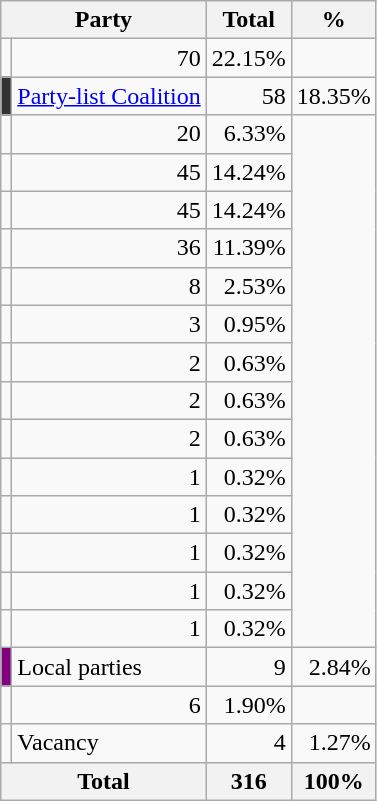<table class=wikitable style="text-align:right">
<tr>
<th colspan=2>Party</th>
<th>Total</th>
<th>%</th>
</tr>
<tr>
<td></td>
<td>70</td>
<td>22.15%</td>
</tr>
<tr>
<td bgcolor=#333333></td>
<td align=left><a href='#'>Party-list Coalition</a></td>
<td>58</td>
<td>18.35%</td>
</tr>
<tr>
<td></td>
<td>20</td>
<td>6.33%</td>
</tr>
<tr>
<td></td>
<td>45</td>
<td>14.24%</td>
</tr>
<tr>
<td></td>
<td>45</td>
<td>14.24%</td>
</tr>
<tr>
<td></td>
<td>36</td>
<td>11.39%</td>
</tr>
<tr>
<td></td>
<td>8</td>
<td>2.53%</td>
</tr>
<tr>
<td></td>
<td>3</td>
<td>0.95%</td>
</tr>
<tr>
<td></td>
<td>2</td>
<td>0.63%</td>
</tr>
<tr>
<td></td>
<td>2</td>
<td>0.63%</td>
</tr>
<tr>
<td></td>
<td>2</td>
<td>0.63%</td>
</tr>
<tr>
<td></td>
<td>1</td>
<td>0.32%</td>
</tr>
<tr>
<td></td>
<td>1</td>
<td>0.32%</td>
</tr>
<tr>
<td></td>
<td>1</td>
<td>0.32%</td>
</tr>
<tr>
<td></td>
<td>1</td>
<td>0.32%</td>
</tr>
<tr>
<td></td>
<td>1</td>
<td>0.32%</td>
</tr>
<tr>
<td bgcolor=purple></td>
<td align=left>Local parties</td>
<td>9</td>
<td>2.84%</td>
</tr>
<tr>
<td></td>
<td>6</td>
<td>1.90%</td>
</tr>
<tr>
<td></td>
<td align=left>Vacancy</td>
<td>4</td>
<td>1.27%</td>
</tr>
<tr>
<th colspan=2>Total</th>
<th>316</th>
<th>100%</th>
</tr>
</table>
